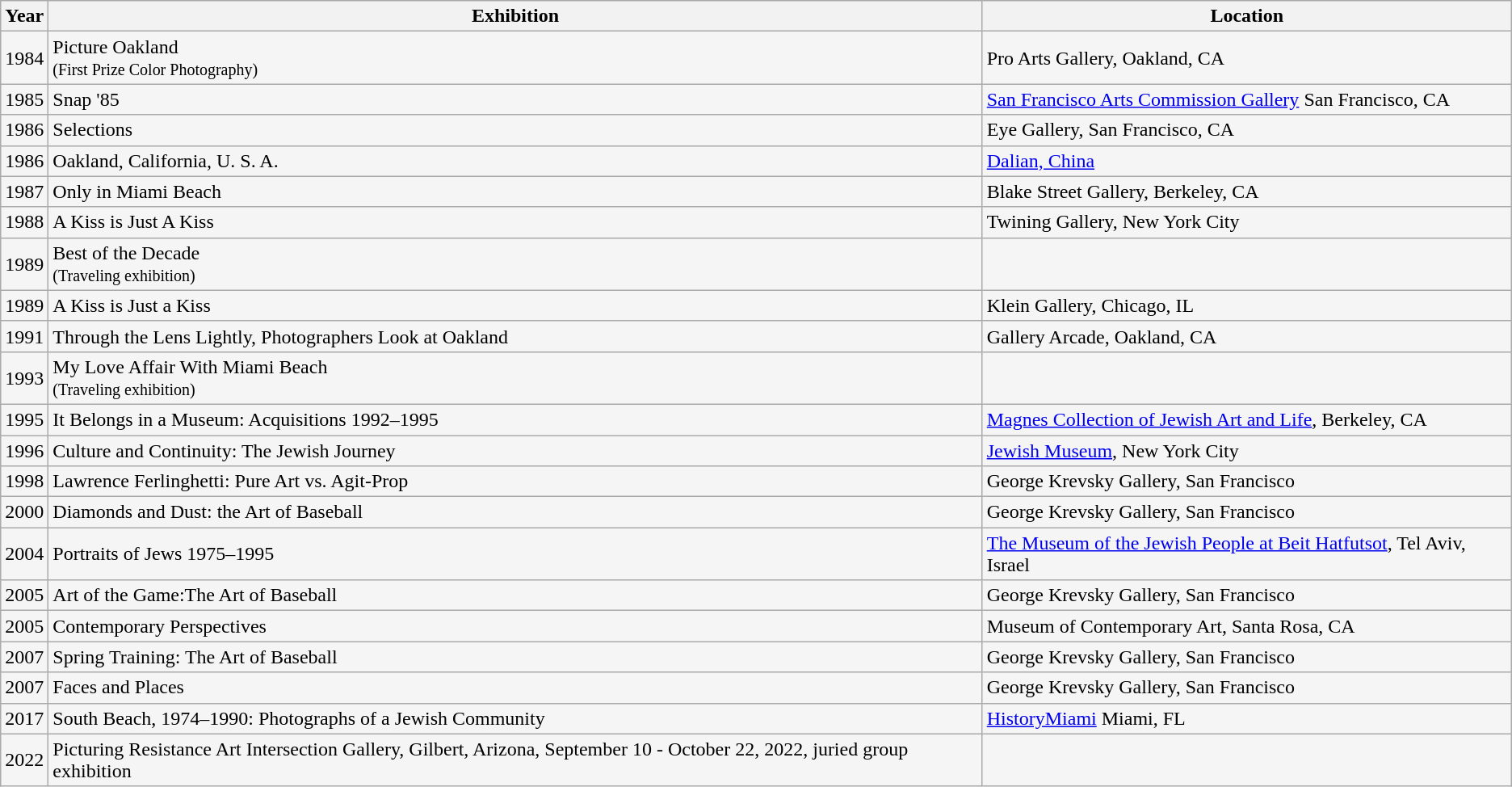<table class="wikitable" style="background: #f5f5f5">
<tr>
<th>Year</th>
<th>Exhibition</th>
<th>Location</th>
</tr>
<tr>
<td>1984</td>
<td>Picture Oakland<br><small>(First Prize Color Photography)</small></td>
<td>Pro Arts Gallery, Oakland, CA</td>
</tr>
<tr>
<td>1985</td>
<td>Snap '85</td>
<td><a href='#'>San Francisco Arts Commission Gallery</a> San Francisco, CA</td>
</tr>
<tr>
<td>1986</td>
<td>Selections</td>
<td>Eye Gallery, San Francisco, CA</td>
</tr>
<tr>
<td>1986</td>
<td>Oakland, California, U. S. A.</td>
<td><a href='#'>Dalian, China</a></td>
</tr>
<tr>
<td>1987</td>
<td>Only in Miami Beach</td>
<td>Blake Street Gallery, Berkeley, CA</td>
</tr>
<tr>
<td>1988</td>
<td>A Kiss is Just A Kiss</td>
<td>Twining Gallery, New York City</td>
</tr>
<tr>
<td>1989</td>
<td>Best of the Decade<br><small>(Traveling exhibition)</small></td>
<td><br></td>
</tr>
<tr>
<td>1989</td>
<td>A Kiss is Just a Kiss</td>
<td>Klein Gallery, Chicago, IL</td>
</tr>
<tr>
<td>1991</td>
<td>Through the Lens Lightly, Photographers Look at Oakland</td>
<td>Gallery Arcade, Oakland, CA</td>
</tr>
<tr>
<td>1993</td>
<td>My Love Affair With Miami Beach<br><small>(Traveling exhibition)</small></td>
<td><br></td>
</tr>
<tr>
<td>1995</td>
<td>It Belongs in a Museum: Acquisitions 1992–1995</td>
<td><a href='#'>Magnes Collection of Jewish Art and Life</a>, Berkeley, CA</td>
</tr>
<tr>
<td>1996</td>
<td>Culture and Continuity: The Jewish Journey</td>
<td><a href='#'>Jewish Museum</a>, New York City</td>
</tr>
<tr>
<td>1998</td>
<td>Lawrence Ferlinghetti: Pure Art vs. Agit-Prop</td>
<td>George Krevsky Gallery, San Francisco</td>
</tr>
<tr>
<td>2000</td>
<td>Diamonds and Dust: the Art of Baseball</td>
<td>George Krevsky Gallery, San Francisco</td>
</tr>
<tr>
<td>2004</td>
<td>Portraits of Jews 1975–1995</td>
<td><a href='#'>The Museum of the Jewish People at Beit Hatfutsot</a>, Tel Aviv, Israel</td>
</tr>
<tr>
<td>2005</td>
<td>Art of the Game:The Art of Baseball</td>
<td>George Krevsky Gallery, San Francisco</td>
</tr>
<tr>
<td>2005</td>
<td>Contemporary Perspectives</td>
<td>Museum of Contemporary Art, Santa Rosa, CA</td>
</tr>
<tr>
<td>2007</td>
<td>Spring Training: The Art of Baseball</td>
<td>George Krevsky Gallery, San Francisco</td>
</tr>
<tr>
<td>2007</td>
<td>Faces and Places</td>
<td>George Krevsky Gallery, San Francisco</td>
</tr>
<tr>
<td>2017</td>
<td>South Beach, 1974–1990: Photographs of a Jewish Community</td>
<td><a href='#'>HistoryMiami</a> Miami, FL</td>
</tr>
<tr>
<td>2022</td>
<td>Picturing Resistance  Art Intersection Gallery, Gilbert, Arizona, September 10 - October 22, 2022, juried group exhibition</td>
</tr>
</table>
